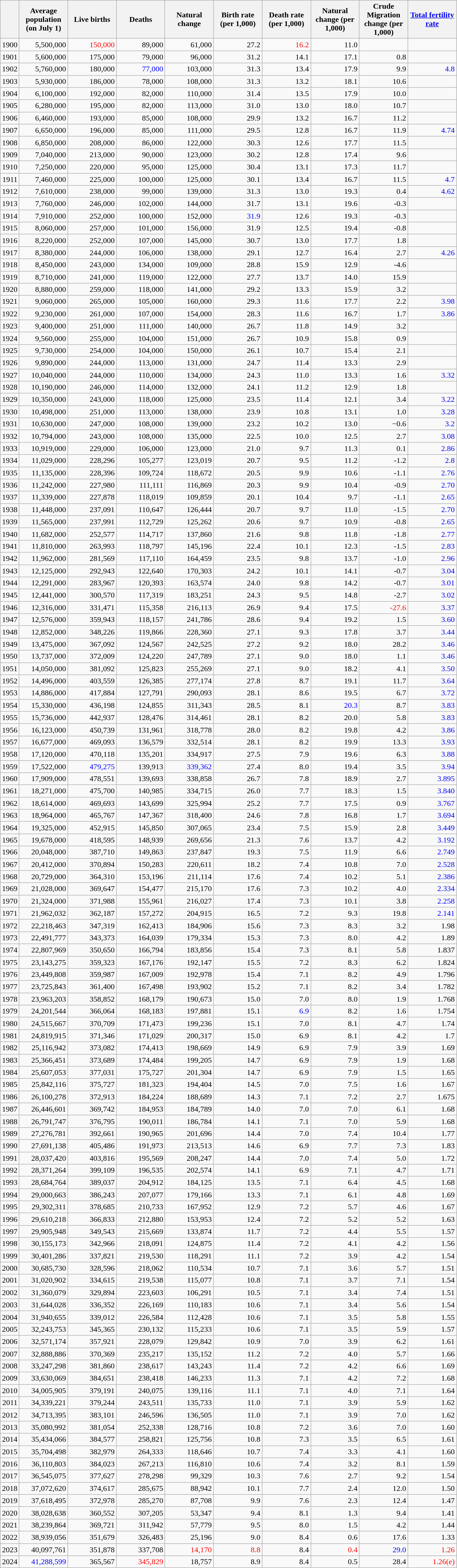<table class="wikitable sortable" style="text-align: right;"|->
<tr>
<th></th>
<th style="width:70pt;">Average population (on July 1)</th>
<th style="width:70pt;">Live births</th>
<th style="width:70pt;">Deaths</th>
<th style="width:70pt;">Natural change</th>
<th style="width:70pt;">Birth rate (per 1,000)</th>
<th style="width:70pt;">Death rate (per 1,000)</th>
<th style="width:70pt;">Natural change (per 1,000)</th>
<th style="width:70pt;">Crude Migration change (per 1,000)</th>
<th style="width:70pt;"><a href='#'>Total fertility rate</a></th>
</tr>
<tr>
<td>1900</td>
<td>5,500,000</td>
<td style="text-align:right; color:red;">150,000</td>
<td>89,000</td>
<td>61,000</td>
<td>27.2</td>
<td style="color:red;">16.2</td>
<td>11.0</td>
<td></td>
<td style="color:blue;"></td>
</tr>
<tr>
<td>1901</td>
<td>5,600,000</td>
<td>175,000</td>
<td>79,000</td>
<td>96,000</td>
<td>31.2</td>
<td>14.1</td>
<td>17.1</td>
<td>0.8</td>
<td style="color:blue;"></td>
</tr>
<tr>
<td>1902</td>
<td>5,760,000</td>
<td>180,000</td>
<td style="text-align:right; color:blue;">77,000</td>
<td>103,000</td>
<td>31.3</td>
<td>13.4</td>
<td>17.9</td>
<td>9.9</td>
<td style="color:blue;">4.8</td>
</tr>
<tr>
<td>1903</td>
<td>5,930,000</td>
<td>186,000</td>
<td>78,000</td>
<td>108,000</td>
<td>31.3</td>
<td>13.2</td>
<td>18.1</td>
<td>10.6</td>
<td style="color:blue;"></td>
</tr>
<tr>
<td>1904</td>
<td>6,100,000</td>
<td>192,000</td>
<td>82,000</td>
<td>110,000</td>
<td>31.4</td>
<td>13.5</td>
<td>17.9</td>
<td>10.0</td>
<td style="color:blue;"></td>
</tr>
<tr>
<td>1905</td>
<td>6,280,000</td>
<td>195,000</td>
<td>82,000</td>
<td>113,000</td>
<td>31.0</td>
<td>13.0</td>
<td>18.0</td>
<td>10.7</td>
<td style="color:blue;"></td>
</tr>
<tr>
<td>1906</td>
<td>6,460,000</td>
<td>193,000</td>
<td>85,000</td>
<td>108,000</td>
<td>29.9</td>
<td>13.2</td>
<td>16.7</td>
<td>11.2</td>
<td style="color:blue;"></td>
</tr>
<tr>
<td>1907</td>
<td>6,650,000</td>
<td>196,000</td>
<td>85,000</td>
<td>111,000</td>
<td>29.5</td>
<td>12.8</td>
<td>16.7</td>
<td>11.9</td>
<td style="color:blue;">4.74</td>
</tr>
<tr>
<td>1908</td>
<td>6,850,000</td>
<td>208,000</td>
<td>86,000</td>
<td>122,000</td>
<td>30.3</td>
<td>12.6</td>
<td>17.7</td>
<td>11.5</td>
<td style="color:blue;"></td>
</tr>
<tr>
<td>1909</td>
<td>7,040,000</td>
<td>213,000</td>
<td>90,000</td>
<td>123,000</td>
<td>30.2</td>
<td>12.8</td>
<td>17.4</td>
<td>9.6</td>
<td style="color:blue;"></td>
</tr>
<tr>
<td>1910</td>
<td>7,250,000</td>
<td>220,000</td>
<td>95,000</td>
<td>125,000</td>
<td>30.4</td>
<td>13.1</td>
<td>17.3</td>
<td>11.7</td>
<td style="color:blue;"></td>
</tr>
<tr>
<td>1911</td>
<td>7,460,000</td>
<td>225,000</td>
<td>100,000</td>
<td>125,000</td>
<td>30.1</td>
<td>13.4</td>
<td>16.7</td>
<td>11.5</td>
<td style="text-align:right; color:blue;">4.7</td>
</tr>
<tr>
<td>1912</td>
<td>7,610,000</td>
<td>238,000</td>
<td>99,000</td>
<td>139,000</td>
<td>31.3</td>
<td>13.0</td>
<td>19.3</td>
<td>0.4</td>
<td style="color:blue;">4.62</td>
</tr>
<tr>
<td>1913</td>
<td>7,760,000</td>
<td>246,000</td>
<td>102,000</td>
<td>144,000</td>
<td>31.7</td>
<td>13.1</td>
<td>19.6</td>
<td>-0.3</td>
<td style="color:blue;"></td>
</tr>
<tr>
<td>1914</td>
<td>7,910,000</td>
<td>252,000</td>
<td>100,000</td>
<td>152,000</td>
<td style="color:blue;">31.9</td>
<td>12.6</td>
<td>19.3</td>
<td>-0.3</td>
<td style="color:blue;"></td>
</tr>
<tr>
<td>1915</td>
<td>8,060,000</td>
<td>257,000</td>
<td>101,000</td>
<td>156,000</td>
<td>31.9</td>
<td>12.5</td>
<td>19.4</td>
<td>-0.8</td>
<td style="color:blue;"></td>
</tr>
<tr>
<td>1916</td>
<td>8,220,000</td>
<td>252,000</td>
<td>107,000</td>
<td>145,000</td>
<td>30.7</td>
<td>13.0</td>
<td>17.7</td>
<td>1.8</td>
<td style="color:blue;"></td>
</tr>
<tr>
<td>1917</td>
<td>8,380,000</td>
<td>244,000</td>
<td>106,000</td>
<td>138,000</td>
<td>29.1</td>
<td>12.7</td>
<td>16.4</td>
<td>2.7</td>
<td style="color:blue;">4.26</td>
</tr>
<tr>
<td>1918</td>
<td>8,450,000</td>
<td>243,000</td>
<td>134,000</td>
<td>109,000</td>
<td>28.8</td>
<td>15.9</td>
<td>12.9</td>
<td>-4.6</td>
<td style="color:blue;"></td>
</tr>
<tr>
<td>1919</td>
<td>8,710,000</td>
<td>241,000</td>
<td>119,000</td>
<td>122,000</td>
<td>27.7</td>
<td>13.7</td>
<td>14.0</td>
<td>15.9</td>
<td style="color:blue;"></td>
</tr>
<tr>
<td>1920</td>
<td>8,880,000</td>
<td>259,000</td>
<td>118,000</td>
<td>141,000</td>
<td>29.2</td>
<td>13.3</td>
<td>15.9</td>
<td>3.2</td>
<td style="color:blue;"></td>
</tr>
<tr>
<td>1921</td>
<td>9,060,000</td>
<td>265,000</td>
<td>105,000</td>
<td>160,000</td>
<td>29.3</td>
<td>11.6</td>
<td>17.7</td>
<td>2.2</td>
<td style="color:blue;">3.98</td>
</tr>
<tr>
<td>1922</td>
<td>9,230,000</td>
<td>261,000</td>
<td>107,000</td>
<td>154,000</td>
<td>28.3</td>
<td>11.6</td>
<td>16.7</td>
<td>1.7</td>
<td style="color:blue;">3.86</td>
</tr>
<tr>
<td>1923</td>
<td>9,400,000</td>
<td>251,000</td>
<td>111,000</td>
<td>140,000</td>
<td>26.7</td>
<td>11.8</td>
<td>14.9</td>
<td>3.2</td>
<td style="color:blue;"></td>
</tr>
<tr>
<td>1924</td>
<td>9,560,000</td>
<td>255,000</td>
<td>104,000</td>
<td>151,000</td>
<td>26.7</td>
<td>10.9</td>
<td>15.8</td>
<td>0.9</td>
<td style="color:blue;"></td>
</tr>
<tr>
<td>1925</td>
<td>9,730,000</td>
<td>254,000</td>
<td>104,000</td>
<td>150,000</td>
<td>26.1</td>
<td>10.7</td>
<td>15.4</td>
<td>2.1</td>
<td style="color:blue;"></td>
</tr>
<tr>
<td>1926</td>
<td>9,890,000</td>
<td>244,000</td>
<td>113,000</td>
<td>131,000</td>
<td>24.7</td>
<td>11.4</td>
<td>13.3</td>
<td>2.9</td>
<td style="color:blue;"></td>
</tr>
<tr>
<td>1927</td>
<td>10,040,000</td>
<td>244,000</td>
<td>110,000</td>
<td>134,000</td>
<td>24.3</td>
<td>11.0</td>
<td>13.3</td>
<td>1.6</td>
<td style="color:blue;">3.32</td>
</tr>
<tr>
<td>1928</td>
<td>10,190,000</td>
<td>246,000</td>
<td>114,000</td>
<td>132,000</td>
<td>24.1</td>
<td>11.2</td>
<td>12.9</td>
<td>1.8</td>
<td style="color:blue;"></td>
</tr>
<tr>
<td>1929</td>
<td>10,350,000</td>
<td>243,000</td>
<td>118,000</td>
<td>125,000</td>
<td>23.5</td>
<td>11.4</td>
<td>12.1</td>
<td>3.4</td>
<td style="color:blue;">3.22</td>
</tr>
<tr>
<td>1930</td>
<td>10,498,000</td>
<td>251,000</td>
<td>113,000</td>
<td>138,000</td>
<td>23.9</td>
<td>10.8</td>
<td>13.1</td>
<td>1.0</td>
<td style="color:blue;">3.28</td>
</tr>
<tr>
<td>1931</td>
<td>10,630,000</td>
<td>247,000</td>
<td>108,000</td>
<td>139,000</td>
<td>23.2</td>
<td>10.2</td>
<td>13.0</td>
<td>−0.6</td>
<td style="color:blue;">3.2</td>
</tr>
<tr>
<td>1932</td>
<td>10,794,000</td>
<td>243,000</td>
<td>108,000</td>
<td>135,000</td>
<td>22.5</td>
<td>10.0</td>
<td>12.5</td>
<td>2.7</td>
<td style="color:blue;">3.08</td>
</tr>
<tr>
<td>1933</td>
<td>10,919,000</td>
<td>229,000</td>
<td>106,000</td>
<td>123,000</td>
<td>21.0</td>
<td>9.7</td>
<td>11.3</td>
<td>0.1</td>
<td style="color:blue;">2.86</td>
</tr>
<tr>
<td>1934</td>
<td>11,029,000</td>
<td>228,296</td>
<td>105,277</td>
<td>123,019</td>
<td>20.7</td>
<td>9.5</td>
<td>11.2</td>
<td>-1.2</td>
<td style="color:blue;">2.8</td>
</tr>
<tr>
<td>1935</td>
<td>11,135,000</td>
<td>228,396</td>
<td>109,724</td>
<td>118,672</td>
<td>20.5</td>
<td>9.9</td>
<td>10.6</td>
<td>-1.1</td>
<td style="color:blue;">2.76</td>
</tr>
<tr>
<td>1936</td>
<td>11,242,000</td>
<td>227,980</td>
<td>111,111</td>
<td>116,869</td>
<td>20.3</td>
<td>9.9</td>
<td>10.4</td>
<td>-0.9</td>
<td style="color:blue;">2.70</td>
</tr>
<tr>
<td>1937</td>
<td>11,339,000</td>
<td>227,878</td>
<td>118,019</td>
<td>109,859</td>
<td>20.1</td>
<td>10.4</td>
<td>9.7</td>
<td>-1.1</td>
<td style="color:blue;">2.65</td>
</tr>
<tr>
<td>1938</td>
<td>11,448,000</td>
<td>237,091</td>
<td>110,647</td>
<td>126,444</td>
<td>20.7</td>
<td>9.7</td>
<td>11.0</td>
<td>-1.5</td>
<td style="color:blue;">2.70</td>
</tr>
<tr>
<td>1939</td>
<td>11,565,000</td>
<td>237,991</td>
<td>112,729</td>
<td>125,262</td>
<td>20.6</td>
<td>9.7</td>
<td>10.9</td>
<td>-0.8</td>
<td style="color:blue;">2.65</td>
</tr>
<tr>
<td>1940</td>
<td>11,682,000</td>
<td>252,577</td>
<td>114,717</td>
<td>137,860</td>
<td>21.6</td>
<td>9.8</td>
<td>11.8</td>
<td>-1.8</td>
<td style="color:blue;">2.77</td>
</tr>
<tr>
<td>1941</td>
<td>11,810,000</td>
<td>263,993</td>
<td>118,797</td>
<td>145,196</td>
<td>22.4</td>
<td>10.1</td>
<td>12.3</td>
<td>-1.5</td>
<td style="color:blue;">2.83</td>
</tr>
<tr>
<td>1942</td>
<td>11,962,000</td>
<td>281,569</td>
<td>117,110</td>
<td>164,459</td>
<td>23.5</td>
<td>9.8</td>
<td>13.7</td>
<td>-1.0</td>
<td style="color:blue;">2.96</td>
</tr>
<tr>
<td>1943</td>
<td>12,125,000</td>
<td>292,943</td>
<td>122,640</td>
<td>170,303</td>
<td>24.2</td>
<td>10.1</td>
<td>14.1</td>
<td>-0.7</td>
<td style="color:blue;">3.04</td>
</tr>
<tr>
<td>1944</td>
<td>12,291,000</td>
<td>283,967</td>
<td>120,393</td>
<td>163,574</td>
<td>24.0</td>
<td>9.8</td>
<td>14.2</td>
<td>-0.7</td>
<td style="color:blue;">3.01</td>
</tr>
<tr>
<td>1945</td>
<td>12,441,000</td>
<td>300,570</td>
<td>117,319</td>
<td>183,251</td>
<td>24.3</td>
<td>9.5</td>
<td>14.8</td>
<td>-2.7</td>
<td style="color:blue;">3.02</td>
</tr>
<tr>
<td>1946</td>
<td>12,316,000</td>
<td>331,471</td>
<td>115,358</td>
<td>216,113</td>
<td>26.9</td>
<td>9.4</td>
<td>17.5</td>
<td style="color:red;">-27.6</td>
<td style="color:blue;">3.37</td>
</tr>
<tr>
<td>1947</td>
<td>12,576,000</td>
<td>359,943</td>
<td>118,157</td>
<td>241,786</td>
<td>28.6</td>
<td>9.4</td>
<td>19.2</td>
<td>1.5</td>
<td style="color:blue;">3.60</td>
</tr>
<tr>
<td>1948</td>
<td>12,852,000</td>
<td>348,226</td>
<td>119,866</td>
<td>228,360</td>
<td>27.1</td>
<td>9.3</td>
<td>17.8</td>
<td>3.7</td>
<td style="color:blue;">3.44</td>
</tr>
<tr>
<td>1949</td>
<td>13,475,000</td>
<td>367,092</td>
<td>124,567</td>
<td>242,525</td>
<td>27.2</td>
<td>9.2</td>
<td>18.0</td>
<td>28.2</td>
<td style="color:blue;">3.46</td>
</tr>
<tr>
<td>1950</td>
<td>13,737,000</td>
<td>372,009</td>
<td>124,220</td>
<td>247,789</td>
<td>27.1</td>
<td>9.0</td>
<td>18.0</td>
<td>1.1</td>
<td style=" color:blue;">3.46</td>
</tr>
<tr>
<td>1951</td>
<td>14,050,000</td>
<td>381,092</td>
<td>125,823</td>
<td>255,269</td>
<td>27.1</td>
<td>9.0</td>
<td>18.2</td>
<td>4.1</td>
<td style="color:blue;">3.50</td>
</tr>
<tr>
<td>1952</td>
<td>14,496,000</td>
<td>403,559</td>
<td>126,385</td>
<td>277,174</td>
<td>27.8</td>
<td>8.7</td>
<td>19.1</td>
<td>11.7</td>
<td style="color:blue;">3.64</td>
</tr>
<tr>
<td>1953</td>
<td>14,886,000</td>
<td>417,884</td>
<td>127,791</td>
<td>290,093</td>
<td>28.1</td>
<td>8.6</td>
<td>19.5</td>
<td>6.7</td>
<td style="color:blue;">3.72</td>
</tr>
<tr>
<td>1954</td>
<td>15,330,000</td>
<td>436,198</td>
<td>124,855</td>
<td>311,343</td>
<td>28.5</td>
<td>8.1</td>
<td style="color:blue;">20.3</td>
<td>8.7</td>
<td style="color:blue;">3.83</td>
</tr>
<tr>
<td>1955</td>
<td>15,736,000</td>
<td>442,937</td>
<td>128,476</td>
<td>314,461</td>
<td>28.1</td>
<td>8.2</td>
<td>20.0</td>
<td>5.8</td>
<td style="color:blue;">3.83</td>
</tr>
<tr>
<td>1956</td>
<td>16,123,000</td>
<td>450,739</td>
<td>131,961</td>
<td>318,778</td>
<td>28.0</td>
<td>8.2</td>
<td>19.8</td>
<td>4.2</td>
<td style="color:blue;">3.86</td>
</tr>
<tr>
<td>1957</td>
<td>16,677,000</td>
<td>469,093</td>
<td>136,579</td>
<td>332,514</td>
<td>28.1</td>
<td>8.2</td>
<td>19.9</td>
<td>13.3</td>
<td style="color:blue;">3.93</td>
</tr>
<tr>
<td>1958</td>
<td>17,120,000</td>
<td>470,118</td>
<td>135,201</td>
<td>334,917</td>
<td>27.5</td>
<td>7.9</td>
<td>19.6</td>
<td>6.3</td>
<td style="color:blue;">3.88</td>
</tr>
<tr>
<td>1959</td>
<td>17,522,000</td>
<td style="color:blue;">479,275</td>
<td>139,913</td>
<td style="color:blue;">339,362</td>
<td>27.4</td>
<td>8.0</td>
<td>19.4</td>
<td>3.5</td>
<td style="color:blue;">3.94</td>
</tr>
<tr>
<td>1960</td>
<td>17,909,000</td>
<td>478,551</td>
<td>139,693</td>
<td>338,858</td>
<td>26.7</td>
<td>7.8</td>
<td>18.9</td>
<td>2.7</td>
<td style="color:blue;">3.895</td>
</tr>
<tr>
<td>1961</td>
<td>18,271,000</td>
<td>475,700</td>
<td>140,985</td>
<td>334,715</td>
<td>26.0</td>
<td>7.7</td>
<td>18.3</td>
<td>1.5</td>
<td style="color:blue;">3.840</td>
</tr>
<tr>
<td>1962</td>
<td>18,614,000</td>
<td>469,693</td>
<td>143,699</td>
<td>325,994</td>
<td>25.2</td>
<td>7.7</td>
<td>17.5</td>
<td>0.9</td>
<td style="color:blue;">3.767</td>
</tr>
<tr>
<td>1963</td>
<td>18,964,000</td>
<td>465,767</td>
<td>147,367</td>
<td>318,400</td>
<td>24.6</td>
<td>7.8</td>
<td>16.8</td>
<td>1.7</td>
<td style="color:blue;">3.694</td>
</tr>
<tr>
<td>1964</td>
<td>19,325,000</td>
<td>452,915</td>
<td>145,850</td>
<td>307,065</td>
<td>23.4</td>
<td>7.5</td>
<td>15.9</td>
<td>2.8</td>
<td style="color:blue;">3.449</td>
</tr>
<tr>
<td>1965</td>
<td>19,678,000</td>
<td>418,595</td>
<td>148,939</td>
<td>269,656</td>
<td>21.3</td>
<td>7.6</td>
<td>13.7</td>
<td>4.2</td>
<td style="color:blue;">3.192</td>
</tr>
<tr>
<td>1966</td>
<td>20,048,000</td>
<td>387,710</td>
<td>149,863</td>
<td>237,847</td>
<td>19.3</td>
<td>7.5</td>
<td>11.9</td>
<td>6.6</td>
<td style="color:blue;">2.749</td>
</tr>
<tr>
<td>1967</td>
<td>20,412,000</td>
<td>370,894</td>
<td>150,283</td>
<td>220,611</td>
<td>18.2</td>
<td>7.4</td>
<td>10.8</td>
<td>7.0</td>
<td style="color:blue;">2.528</td>
</tr>
<tr>
<td>1968</td>
<td>20,729,000</td>
<td>364,310</td>
<td>153,196</td>
<td>211,114</td>
<td>17.6</td>
<td>7.4</td>
<td>10.2</td>
<td>5.1</td>
<td style="color:blue;">2.386</td>
</tr>
<tr>
<td>1969</td>
<td>21,028,000</td>
<td>369,647</td>
<td>154,477</td>
<td>215,170</td>
<td>17.6</td>
<td>7.3</td>
<td>10.2</td>
<td>4.0</td>
<td style="color:blue;">2.334</td>
</tr>
<tr>
<td>1970</td>
<td>21,324,000</td>
<td>371,988</td>
<td>155,961</td>
<td>216,027</td>
<td>17.4</td>
<td>7.3</td>
<td>10.1</td>
<td>3.8</td>
<td style="color:blue;">2.258</td>
</tr>
<tr>
<td>1971</td>
<td>21,962,032</td>
<td>362,187</td>
<td>157,272</td>
<td>204,915</td>
<td>16.5</td>
<td>7.2</td>
<td>9.3</td>
<td>19.8</td>
<td style="color:blue;">2.141</td>
</tr>
<tr>
<td>1972</td>
<td>22,218,463</td>
<td>347,319</td>
<td>162,413</td>
<td>184,906</td>
<td>15.6</td>
<td>7.3</td>
<td>8.3</td>
<td>3.2</td>
<td>1.98</td>
</tr>
<tr>
<td>1973</td>
<td>22,491,777</td>
<td>343,373</td>
<td>164,039</td>
<td>179,334</td>
<td>15.3</td>
<td>7.3</td>
<td>8.0</td>
<td>4.2</td>
<td>1.89</td>
</tr>
<tr>
<td>1974</td>
<td>22,807,969</td>
<td>350,650</td>
<td>166,794</td>
<td>183,856</td>
<td>15.4</td>
<td>7.3</td>
<td>8.1</td>
<td>5.8</td>
<td>1.837</td>
</tr>
<tr>
<td>1975</td>
<td>23,143,275</td>
<td>359,323</td>
<td>167,176</td>
<td>192,147</td>
<td>15.5</td>
<td>7.2</td>
<td>8.3</td>
<td>6.2</td>
<td>1.824</td>
</tr>
<tr>
<td>1976</td>
<td>23,449,808</td>
<td>359,987</td>
<td>167,009</td>
<td>192,978</td>
<td>15.4</td>
<td>7.1</td>
<td>8.2</td>
<td>4.9</td>
<td>1.796</td>
</tr>
<tr>
<td>1977</td>
<td>23,725,843</td>
<td>361,400</td>
<td>167,498</td>
<td>193,902</td>
<td>15.2</td>
<td>7.1</td>
<td>8.2</td>
<td>3.4</td>
<td>1.782</td>
</tr>
<tr>
<td>1978</td>
<td>23,963,203</td>
<td>358,852</td>
<td>168,179</td>
<td>190,673</td>
<td>15.0</td>
<td>7.0</td>
<td>8.0</td>
<td>1.9</td>
<td>1.768</td>
</tr>
<tr>
<td>1979</td>
<td>24,201,544</td>
<td>366,064</td>
<td>168,183</td>
<td>197,881</td>
<td>15.1</td>
<td style="color:blue;">6.9</td>
<td>8.2</td>
<td>1.6</td>
<td>1.754</td>
</tr>
<tr>
<td>1980</td>
<td>24,515,667</td>
<td>370,709</td>
<td>171,473</td>
<td>199,236</td>
<td>15.1</td>
<td>7.0</td>
<td>8.1</td>
<td>4.7</td>
<td>1.74</td>
</tr>
<tr>
<td>1981</td>
<td>24,819,915</td>
<td>371,346</td>
<td>171,029</td>
<td>200,317</td>
<td>15.0</td>
<td>6.9</td>
<td>8.1</td>
<td>4.2</td>
<td>1.7</td>
</tr>
<tr>
<td>1982</td>
<td>25,116,942</td>
<td>373,082</td>
<td>174,413</td>
<td>198,669</td>
<td>14.9</td>
<td>6.9</td>
<td>7.9</td>
<td>3.9</td>
<td>1.69</td>
</tr>
<tr>
<td>1983</td>
<td>25,366,451</td>
<td>373,689</td>
<td>174,484</td>
<td>199,205</td>
<td>14.7</td>
<td>6.9</td>
<td>7.9</td>
<td>1.9</td>
<td>1.68</td>
</tr>
<tr>
<td>1984</td>
<td>25,607,053</td>
<td>377,031</td>
<td>175,727</td>
<td>201,304</td>
<td>14.7</td>
<td>6.9</td>
<td>7.9</td>
<td>1.5</td>
<td>1.65</td>
</tr>
<tr>
<td>1985</td>
<td>25,842,116</td>
<td>375,727</td>
<td>181,323</td>
<td>194,404</td>
<td>14.5</td>
<td>7.0</td>
<td>7.5</td>
<td>1.6</td>
<td>1.67</td>
</tr>
<tr>
<td>1986</td>
<td>26,100,278</td>
<td>372,913</td>
<td>184,224</td>
<td>188,689</td>
<td>14.3</td>
<td>7.1</td>
<td>7.2</td>
<td>2.7</td>
<td>1.675</td>
</tr>
<tr>
<td>1987</td>
<td>26,446,601</td>
<td>369,742</td>
<td>184,953</td>
<td>184,789</td>
<td>14.0</td>
<td>7.0</td>
<td>7.0</td>
<td>6.1</td>
<td>1.68</td>
</tr>
<tr>
<td>1988</td>
<td>26,791,747</td>
<td>376,795</td>
<td>190,011</td>
<td>186,784</td>
<td>14.1</td>
<td>7.1</td>
<td>7.0</td>
<td>5.9</td>
<td>1.68</td>
</tr>
<tr>
<td>1989</td>
<td>27,276,781</td>
<td>392,661</td>
<td>190,965</td>
<td>201,696</td>
<td>14.4</td>
<td>7.0</td>
<td>7.4</td>
<td>10.4</td>
<td>1.77</td>
</tr>
<tr>
<td>1990</td>
<td>27,691,138</td>
<td>405,486</td>
<td>191,973</td>
<td>213,513</td>
<td>14.6</td>
<td>6.9</td>
<td>7.7</td>
<td>7.3</td>
<td>1.83</td>
</tr>
<tr>
<td>1991</td>
<td>28,037,420</td>
<td>403,816</td>
<td>195,569</td>
<td>208,247</td>
<td>14.4</td>
<td>7.0</td>
<td>7.4</td>
<td>5.0</td>
<td>1.72</td>
</tr>
<tr>
<td>1992</td>
<td>28,371,264</td>
<td>399,109</td>
<td>196,535</td>
<td>202,574</td>
<td>14.1</td>
<td>6.9</td>
<td>7.1</td>
<td>4.7</td>
<td>1.71</td>
</tr>
<tr>
<td>1993</td>
<td>28,684,764</td>
<td>389,037</td>
<td>204,912</td>
<td>184,125</td>
<td>13.5</td>
<td>7.1</td>
<td>6.4</td>
<td>4.5</td>
<td>1.68</td>
</tr>
<tr>
<td>1994</td>
<td>29,000,663</td>
<td>386,243</td>
<td>207,077</td>
<td>179,166</td>
<td>13.3</td>
<td>7.1</td>
<td>6.1</td>
<td>4.8</td>
<td>1.69</td>
</tr>
<tr>
<td>1995</td>
<td>29,302,311</td>
<td>378,685</td>
<td>210,733</td>
<td>167,952</td>
<td>12.9</td>
<td>7.2</td>
<td>5.7</td>
<td>4.6</td>
<td>1.67</td>
</tr>
<tr>
<td>1996</td>
<td>29,610,218</td>
<td>366,833</td>
<td>212,880</td>
<td>153,953</td>
<td>12.4</td>
<td>7.2</td>
<td>5.2</td>
<td>5.2</td>
<td>1.63</td>
</tr>
<tr>
<td>1997</td>
<td>29,905,948</td>
<td>349,543</td>
<td>215,669</td>
<td>133,874</td>
<td>11.7</td>
<td>7.2</td>
<td>4.4</td>
<td>5.5</td>
<td>1.57</td>
</tr>
<tr>
<td>1998</td>
<td>30,155,173</td>
<td>342,966</td>
<td>218,091</td>
<td>124,875</td>
<td>11.4</td>
<td>7.2</td>
<td>4.1</td>
<td>4.2</td>
<td>1.56</td>
</tr>
<tr>
<td>1999</td>
<td>30,401,286</td>
<td>337,821</td>
<td>219,530</td>
<td>118,291</td>
<td>11.1</td>
<td>7.2</td>
<td>3.9</td>
<td>4.2</td>
<td>1.54</td>
</tr>
<tr>
<td>2000</td>
<td>30,685,730</td>
<td>328,596</td>
<td>218,062</td>
<td>110,534</td>
<td>10.7</td>
<td>7.1</td>
<td>3.6</td>
<td>5.7</td>
<td>1.51</td>
</tr>
<tr>
<td>2001</td>
<td>31,020,902</td>
<td>334,615</td>
<td>219,538</td>
<td>115,077</td>
<td>10.8</td>
<td>7.1</td>
<td>3.7</td>
<td>7.1</td>
<td>1.54</td>
</tr>
<tr>
<td>2002</td>
<td>31,360,079</td>
<td>329,894</td>
<td>223,603</td>
<td>106,291</td>
<td>10.5</td>
<td>7.1</td>
<td>3.4</td>
<td>7.4</td>
<td>1.51</td>
</tr>
<tr>
<td>2003</td>
<td>31,644,028</td>
<td>336,352</td>
<td>226,169</td>
<td>110,183</td>
<td>10.6</td>
<td>7.1</td>
<td>3.4</td>
<td>5.6</td>
<td>1.54</td>
</tr>
<tr>
<td>2004</td>
<td>31,940,655</td>
<td>339,012</td>
<td>226,584</td>
<td>112,428</td>
<td>10.6</td>
<td>7.1</td>
<td>3.5</td>
<td>5.8</td>
<td>1.55</td>
</tr>
<tr>
<td>2005</td>
<td>32,243,753</td>
<td>345,365</td>
<td>230,132</td>
<td>115,233</td>
<td>10.6</td>
<td>7.1</td>
<td>3.5</td>
<td>5.9</td>
<td>1.57</td>
</tr>
<tr>
<td>2006</td>
<td>32,571,174</td>
<td>357,921</td>
<td>228,079</td>
<td>129,842</td>
<td>10.9</td>
<td>7.0</td>
<td>3.9</td>
<td>6.2</td>
<td>1.61</td>
</tr>
<tr>
<td>2007</td>
<td>32,888,886</td>
<td>370,369</td>
<td>235,217</td>
<td>135,152</td>
<td>11.2</td>
<td>7.2</td>
<td>4.0</td>
<td>5.7</td>
<td>1.66</td>
</tr>
<tr>
<td>2008</td>
<td>33,247,298</td>
<td>381,860</td>
<td>238,617</td>
<td>143,243</td>
<td>11.4</td>
<td>7.2</td>
<td>4.2</td>
<td>6.6</td>
<td>1.69</td>
</tr>
<tr>
<td>2009</td>
<td>33,630,069</td>
<td>384,651</td>
<td>238,418</td>
<td>146,233</td>
<td>11.3</td>
<td>7.1</td>
<td>4.2</td>
<td>7.2</td>
<td>1.68</td>
</tr>
<tr>
<td>2010</td>
<td>34,005,905</td>
<td>379,191</td>
<td>240,075</td>
<td>139,116</td>
<td>11.1</td>
<td>7.1</td>
<td>4.0</td>
<td>7.1</td>
<td>1.64</td>
</tr>
<tr>
<td>2011</td>
<td>34,339,221</td>
<td>379,244</td>
<td>243,511</td>
<td>135,733</td>
<td>11.0</td>
<td>7.1</td>
<td>3.9</td>
<td>5.9</td>
<td>1.62</td>
</tr>
<tr>
<td>2012</td>
<td>34,713,395</td>
<td>383,101</td>
<td>246,596</td>
<td>136,505</td>
<td>11.0</td>
<td>7.1</td>
<td>3.9</td>
<td>7.0</td>
<td>1.62</td>
</tr>
<tr>
<td>2013</td>
<td>35,080,992</td>
<td>381,054</td>
<td>252,338</td>
<td>128,716</td>
<td>10.8</td>
<td>7.2</td>
<td>3.6</td>
<td>7.0</td>
<td>1.60</td>
</tr>
<tr>
<td>2014</td>
<td>35,434,066</td>
<td>384,577</td>
<td>258,821</td>
<td>125,756</td>
<td>10.8</td>
<td>7.3</td>
<td>3.5</td>
<td>6.5</td>
<td>1.61</td>
</tr>
<tr>
<td>2015</td>
<td>35,704,498</td>
<td>382,979</td>
<td>264,333</td>
<td>118,646</td>
<td>10.7</td>
<td>7.4</td>
<td>3.3</td>
<td>4.1</td>
<td>1.60</td>
</tr>
<tr>
<td>2016</td>
<td>36,110,803</td>
<td>384,023</td>
<td>267,213</td>
<td>116,810</td>
<td>10.6</td>
<td>7.4</td>
<td>3.2</td>
<td>8.1</td>
<td>1.59</td>
</tr>
<tr>
<td>2017</td>
<td>36,545,075</td>
<td>377,627</td>
<td>278,298</td>
<td>99,329</td>
<td>10.3</td>
<td>7.6</td>
<td>2.7</td>
<td>9.2</td>
<td>1.54</td>
</tr>
<tr>
<td>2018</td>
<td>37,072,620</td>
<td>374,617</td>
<td>285,675</td>
<td>88,942</td>
<td>10.1</td>
<td>7.7</td>
<td>2.4</td>
<td>12.0</td>
<td>1.50</td>
</tr>
<tr>
<td>2019</td>
<td>37,618,495</td>
<td>372,978</td>
<td>285,270</td>
<td>87,708</td>
<td>9.9</td>
<td>7.6</td>
<td>2.3</td>
<td>12.4</td>
<td>1.47</td>
</tr>
<tr>
<td>2020</td>
<td>38,028,638</td>
<td>360,552</td>
<td>307,205</td>
<td>53,347</td>
<td>9.4</td>
<td>8.1</td>
<td>1.3</td>
<td>9.4</td>
<td>1.41</td>
</tr>
<tr>
<td>2021</td>
<td>38,239,864</td>
<td>369,721</td>
<td>311,942</td>
<td>57,779</td>
<td>9.5</td>
<td>8.0</td>
<td>1.5</td>
<td>4.2</td>
<td>1.44</td>
</tr>
<tr>
<td>2022</td>
<td>38,939,056</td>
<td>351,679</td>
<td>326,483</td>
<td>25,196</td>
<td>9.0</td>
<td>8.4</td>
<td>0.6</td>
<td>17.6</td>
<td>1.33</td>
</tr>
<tr>
<td>2023</td>
<td>40,097,761</td>
<td>351,878</td>
<td>337,708</td>
<td style="color:red;">14,170</td>
<td style="color:red;">8.8</td>
<td>8.4</td>
<td style="color:red;">0.4</td>
<td style="color:blue">29.0</td>
<td style="color:red;">1.26</td>
</tr>
<tr>
<td>2024</td>
<td style="color:blue;">41,288,599</td>
<td>365,567</td>
<td style="color:red;">345,829</td>
<td>18,757</td>
<td>8.9</td>
<td>8.4</td>
<td>0.5</td>
<td>28.4</td>
<td style="color:red;">1.26(e)</td>
</tr>
</table>
